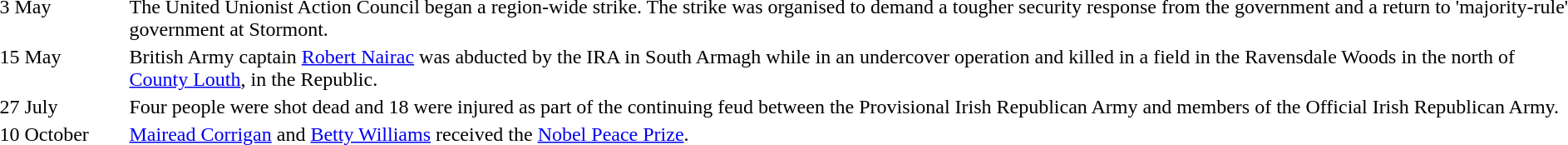<table width=100%>
<tr>
<td style="width:100px; vertical-align:top;">3 May</td>
<td>The United Unionist Action Council began a region-wide strike. The strike was organised to demand a tougher security response from the government and a return to 'majority-rule' government at Stormont.</td>
</tr>
<tr>
<td valign="top">15 May</td>
<td>British Army captain <a href='#'>Robert Nairac</a> was abducted by the IRA in South Armagh while in an undercover operation and killed in a field in the Ravensdale Woods in the north of <a href='#'>County Louth</a>, in the Republic.</td>
</tr>
<tr>
<td valign="top">27 July</td>
<td>Four people were shot dead and 18 were injured as part of the continuing feud between the Provisional Irish Republican Army and members of the Official Irish Republican Army.</td>
</tr>
<tr>
<td valign="top">10 October</td>
<td><a href='#'>Mairead Corrigan</a> and <a href='#'>Betty Williams</a> received the <a href='#'>Nobel Peace Prize</a>.</td>
</tr>
</table>
